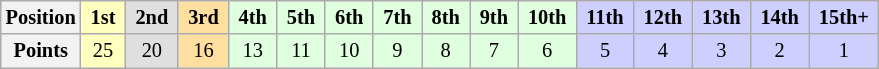<table class="wikitable" style="font-size:85%; text-align:center">
<tr>
<th>Position</th>
<td style="background:#ffffbf;"> <strong>1st</strong> </td>
<td style="background:#dfdfdf;"> <strong>2nd</strong> </td>
<td style="background:#ffdf9f;"> <strong>3rd</strong> </td>
<td style="background:#dfffdf;"> <strong>4th</strong> </td>
<td style="background:#dfffdf;"> <strong>5th</strong> </td>
<td style="background:#dfffdf;"> <strong>6th</strong> </td>
<td style="background:#dfffdf;"> <strong>7th</strong> </td>
<td style="background:#dfffdf;"> <strong>8th</strong> </td>
<td style="background:#dfffdf;"> <strong>9th</strong> </td>
<td style="background:#dfffdf;"> <strong>10th</strong> </td>
<td style="background:#cfcfff;"> <strong>11th</strong> </td>
<td style="background:#cfcfff;"> <strong>12th</strong> </td>
<td style="background:#cfcfff;"> <strong>13th</strong> </td>
<td style="background:#cfcfff;"> <strong>14th</strong> </td>
<td style="background:#cfcfff;"> <strong>15th+</strong> </td>
</tr>
<tr>
<th>Points</th>
<td style="background:#ffffbf;">25</td>
<td style="background:#dfdfdf;">20</td>
<td style="background:#ffdf9f;">16</td>
<td style="background:#dfffdf;">13</td>
<td style="background:#dfffdf;">11</td>
<td style="background:#dfffdf;">10</td>
<td style="background:#dfffdf;">9</td>
<td style="background:#dfffdf;">8</td>
<td style="background:#dfffdf;">7</td>
<td style="background:#dfffdf;">6</td>
<td style="background:#cfcfff;">5</td>
<td style="background:#cfcfff;">4</td>
<td style="background:#cfcfff;">3</td>
<td style="background:#cfcfff;">2</td>
<td style="background:#cfcfff;">1</td>
</tr>
</table>
